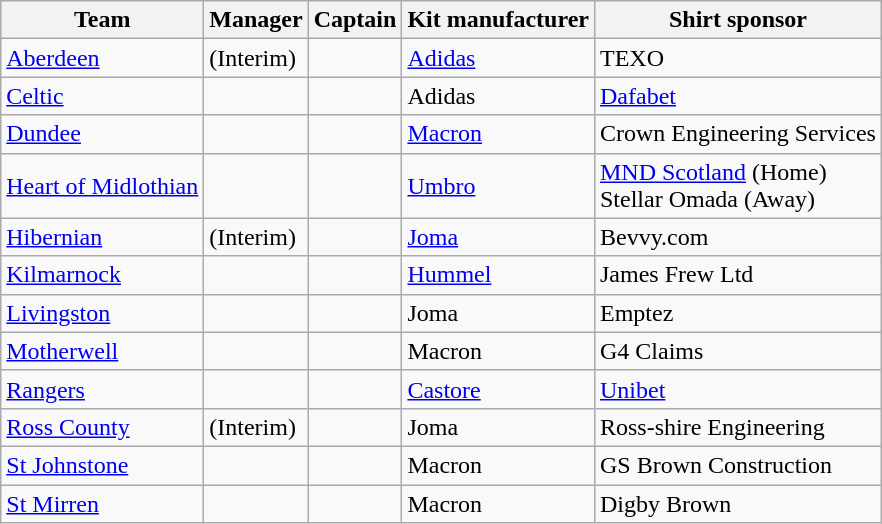<table class="wikitable sortable">
<tr>
<th>Team</th>
<th>Manager</th>
<th>Captain</th>
<th>Kit manufacturer</th>
<th>Shirt sponsor</th>
</tr>
<tr>
<td><a href='#'>Aberdeen</a></td>
<td>  (Interim)</td>
<td> </td>
<td><a href='#'>Adidas</a></td>
<td>TEXO</td>
</tr>
<tr>
<td><a href='#'>Celtic</a></td>
<td> </td>
<td> </td>
<td>Adidas</td>
<td><a href='#'>Dafabet</a></td>
</tr>
<tr>
<td><a href='#'>Dundee</a></td>
<td> </td>
<td> </td>
<td><a href='#'>Macron</a></td>
<td>Crown Engineering Services</td>
</tr>
<tr>
<td><a href='#'>Heart of Midlothian</a></td>
<td> </td>
<td> </td>
<td><a href='#'>Umbro</a></td>
<td><a href='#'>MND Scotland</a> (Home)<br>Stellar Omada (Away)</td>
</tr>
<tr>
<td><a href='#'>Hibernian</a></td>
<td>  (Interim)</td>
<td> </td>
<td><a href='#'>Joma</a></td>
<td>Bevvy.com</td>
</tr>
<tr>
<td><a href='#'>Kilmarnock</a></td>
<td> </td>
<td> </td>
<td><a href='#'>Hummel</a></td>
<td>James Frew Ltd</td>
</tr>
<tr>
<td><a href='#'>Livingston</a></td>
<td> </td>
<td> </td>
<td>Joma</td>
<td>Emptez</td>
</tr>
<tr>
<td><a href='#'>Motherwell</a></td>
<td> </td>
<td> </td>
<td>Macron</td>
<td>G4 Claims</td>
</tr>
<tr>
<td><a href='#'>Rangers</a></td>
<td> </td>
<td> </td>
<td><a href='#'>Castore</a></td>
<td><a href='#'>Unibet</a></td>
</tr>
<tr>
<td><a href='#'>Ross County</a></td>
<td>  (Interim)</td>
<td> </td>
<td>Joma</td>
<td>Ross-shire Engineering</td>
</tr>
<tr>
<td><a href='#'>St Johnstone</a></td>
<td> </td>
<td> </td>
<td>Macron</td>
<td>GS Brown Construction</td>
</tr>
<tr>
<td><a href='#'>St Mirren</a></td>
<td> </td>
<td> </td>
<td>Macron</td>
<td>Digby Brown</td>
</tr>
</table>
